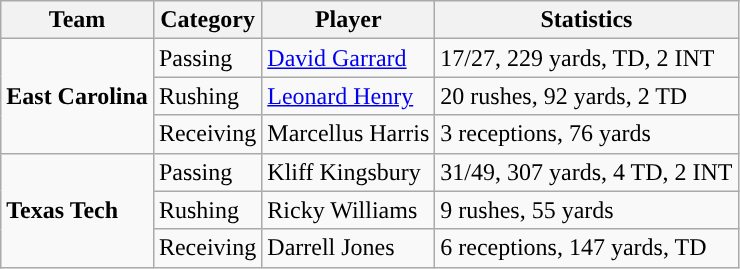<table class="wikitable" style="float: left;">
<tr>
<th>Team</th>
<th>Category</th>
<th>Player</th>
<th>Statistics</th>
</tr>
<tr>
<td rowspan=3><strong>East Carolina</strong></td>
<td>Passing</td>
<td><a href='#'>David Garrard</a></td>
<td>17/27, 229 yards, TD, 2 INT</td>
</tr>
<tr>
<td>Rushing</td>
<td><a href='#'>Leonard Henry</a></td>
<td>20 rushes, 92 yards, 2 TD</td>
</tr>
<tr>
<td>Receiving</td>
<td>Marcellus Harris</td>
<td>3 receptions, 76 yards</td>
</tr>
<tr>
<td rowspan=3><strong>Texas Tech</strong></td>
<td>Passing</td>
<td>Kliff Kingsbury</td>
<td>31/49, 307 yards, 4 TD, 2 INT</td>
</tr>
<tr>
<td>Rushing</td>
<td>Ricky Williams</td>
<td>9 rushes, 55 yards</td>
</tr>
<tr>
<td>Receiving</td>
<td>Darrell Jones</td>
<td>6 receptions, 147 yards, TD</td>
</tr>
</table>
